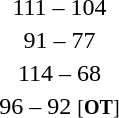<table style="text-align:center">
<tr>
<th width=200></th>
<th width=100></th>
<th width=200></th>
<th></th>
</tr>
<tr>
<td align=right><strong></strong></td>
<td>111 – 104</td>
<td align=left></td>
</tr>
<tr>
<td align=right><strong></strong></td>
<td>91 – 77</td>
<td align=left></td>
</tr>
<tr>
<td align=right><strong></strong></td>
<td>114 – 68</td>
<td align=left></td>
</tr>
<tr>
<td align=right><strong></strong></td>
<td>96 – 92 <small>[<strong>OT</strong>]</small></td>
<td align=left></td>
</tr>
</table>
